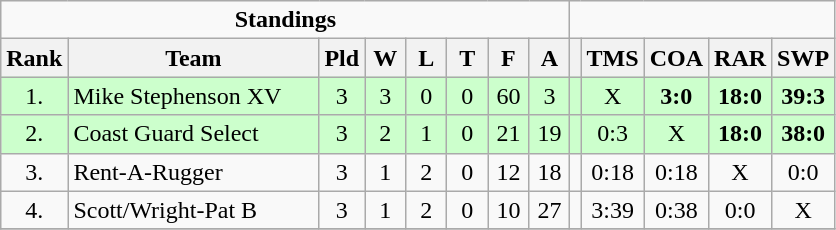<table class="wikitable">
<tr>
<td colspan=8 align=center><strong>Standings</strong></td>
<td colspan=6></td>
</tr>
<tr>
<th bgcolor="#efefef">Rank</th>
<th bgcolor="#efefef" width="160">Team</th>
<th bgcolor="#efefef" width="20">Pld</th>
<th bgcolor="#efefef" width="20">W</th>
<th bgcolor="#efefef" width="20">L</th>
<th bgcolor="#efefef" width="20">T</th>
<th bgcolor="#efefef" width="20">F</th>
<th bgcolor="#efefef" width="20">A</th>
<th bgcolor="#efefef"></th>
<th bgcolor="#efefef" width="20">TMS</th>
<th bgcolor="#efefef" width="20">COA</th>
<th bgcolor="#efefef" width="20">RAR</th>
<th bgcolor="#efefef" width="20">SWP</th>
</tr>
<tr align=center bgcolor=#ccffcc>
<td>1.</td>
<td align=left>Mike Stephenson XV</td>
<td>3</td>
<td>3</td>
<td>0</td>
<td>0</td>
<td>60</td>
<td>3</td>
<td></td>
<td>X</td>
<td><strong>3:0</strong></td>
<td><strong>18:0</strong></td>
<td><strong>39:3</strong></td>
</tr>
<tr align=center bgcolor=#ccffcc>
<td>2.</td>
<td align=left>Coast Guard Select</td>
<td>3</td>
<td>2</td>
<td>1</td>
<td>0</td>
<td>21</td>
<td>19</td>
<td></td>
<td>0:3</td>
<td>X</td>
<td><strong>18:0</strong></td>
<td><strong>38:0</strong></td>
</tr>
<tr align=center>
<td>3.</td>
<td align=left>Rent-A-Rugger</td>
<td>3</td>
<td>1</td>
<td>2</td>
<td>0</td>
<td>12</td>
<td>18</td>
<td></td>
<td>0:18</td>
<td>0:18</td>
<td>X</td>
<td>0:0</td>
</tr>
<tr align=center>
<td>4.</td>
<td align=left>Scott/Wright-Pat B</td>
<td>3</td>
<td>1</td>
<td>2</td>
<td>0</td>
<td>10</td>
<td>27</td>
<td></td>
<td>3:39</td>
<td>0:38</td>
<td>0:0</td>
<td>X</td>
</tr>
<tr align=center>
</tr>
</table>
